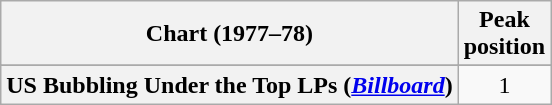<table class="wikitable sortable plainrowheaders">
<tr>
<th scope="col">Chart (1977–78)</th>
<th scope="col">Peak<br>position</th>
</tr>
<tr>
</tr>
<tr>
<th scope="row">US Bubbling Under the Top LPs (<em><a href='#'>Billboard</a></em>)</th>
<td style="text-align:center;">1</td>
</tr>
</table>
